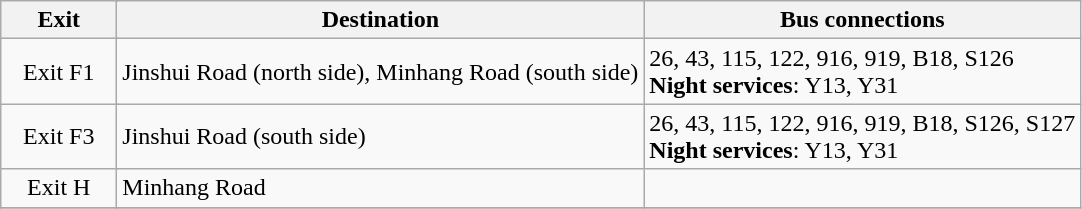<table class=wikitable>
<tr>
<th style="width:70px" colspan=3>Exit</th>
<th>Destination</th>
<th>Bus connections</th>
</tr>
<tr>
<td align=center colspan=3>Exit F1</td>
<td>Jinshui Road (north side), Minhang Road (south side)</td>
<td>26, 43, 115, 122, 916, 919, B18, S126<br><strong>Night services</strong>: Y13, Y31</td>
</tr>
<tr>
<td align=center colspan=3>Exit F3</td>
<td>Jinshui Road (south side)</td>
<td>26, 43, 115, 122, 916, 919, B18, S126, S127<br><strong>Night services</strong>: Y13, Y31</td>
</tr>
<tr>
<td align=center colspan=3>Exit H</td>
<td>Minhang Road</td>
<td></td>
</tr>
<tr>
</tr>
</table>
